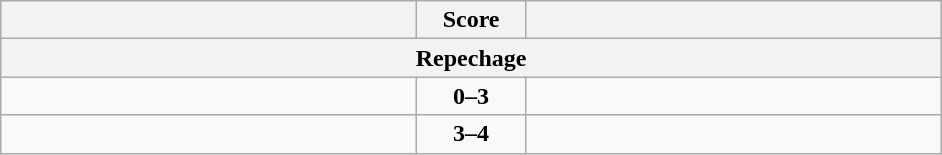<table class="wikitable" style="text-align: left;">
<tr>
<th align="right" width="270"></th>
<th width="65">Score</th>
<th align="left" width="270"></th>
</tr>
<tr>
<th colspan="3">Repechage</th>
</tr>
<tr>
<td></td>
<td align=center><strong>0–3</strong></td>
<td><strong></strong></td>
</tr>
<tr>
<td></td>
<td align=center><strong>3–4</strong></td>
<td><strong></strong></td>
</tr>
</table>
